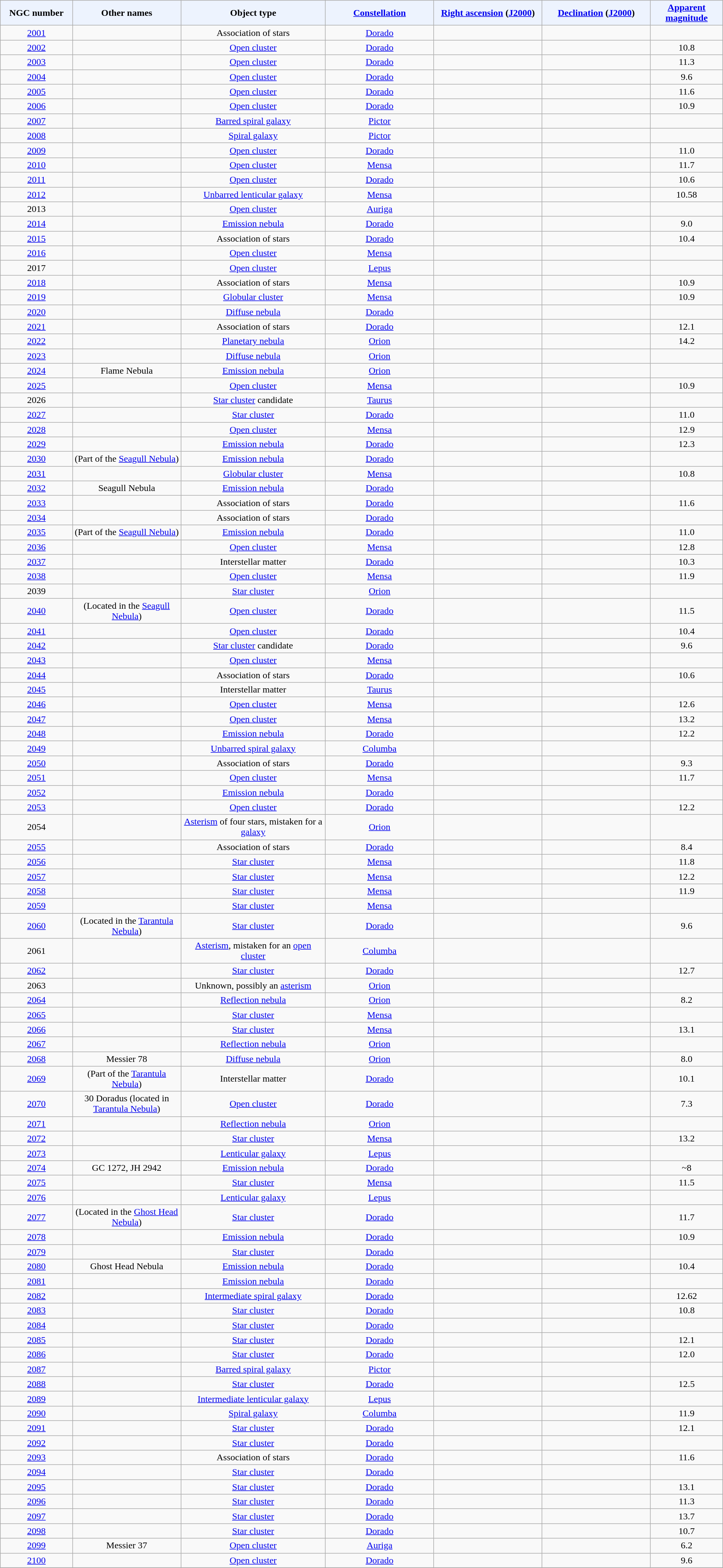<table class="wikitable sortable sticky-header sort-under" style="text-align: center;">
<tr>
<th style="background-color:#edf3fe; width: 10%;">NGC number</th>
<th style="background-color:#edf3fe; width: 15%;">Other names</th>
<th style="background-color:#edf3fe; width: 20%;">Object type</th>
<th style="background-color:#edf3fe; width: 15%;"><a href='#'>Constellation</a></th>
<th style="background-color:#edf3fe; width: 15%;"><a href='#'>Right ascension</a> (<a href='#'>J2000</a>)</th>
<th style="background-color:#edf3fe; width: 15%;"><a href='#'>Declination</a> (<a href='#'>J2000</a>)</th>
<th style="background-color:#edf3fe; width: 10%;"><a href='#'>Apparent magnitude</a></th>
</tr>
<tr>
<td><a href='#'>2001</a></td>
<td></td>
<td>Association of stars</td>
<td><a href='#'>Dorado</a></td>
<td></td>
<td></td>
<td></td>
</tr>
<tr>
<td><a href='#'>2002</a></td>
<td></td>
<td><a href='#'>Open cluster</a></td>
<td><a href='#'>Dorado</a></td>
<td></td>
<td></td>
<td>10.8</td>
</tr>
<tr>
<td><a href='#'>2003</a></td>
<td></td>
<td><a href='#'>Open cluster</a></td>
<td><a href='#'>Dorado</a></td>
<td></td>
<td></td>
<td>11.3</td>
</tr>
<tr>
<td><a href='#'>2004</a></td>
<td></td>
<td><a href='#'>Open cluster</a></td>
<td><a href='#'>Dorado</a></td>
<td></td>
<td></td>
<td>9.6</td>
</tr>
<tr>
<td><a href='#'>2005</a></td>
<td></td>
<td><a href='#'>Open cluster</a></td>
<td><a href='#'>Dorado</a></td>
<td></td>
<td></td>
<td>11.6</td>
</tr>
<tr>
<td><a href='#'>2006</a></td>
<td></td>
<td><a href='#'>Open cluster</a></td>
<td><a href='#'>Dorado</a></td>
<td></td>
<td></td>
<td>10.9</td>
</tr>
<tr>
<td><a href='#'>2007</a></td>
<td></td>
<td><a href='#'>Barred spiral galaxy</a></td>
<td><a href='#'>Pictor</a></td>
<td></td>
<td></td>
<td></td>
</tr>
<tr>
<td><a href='#'>2008</a></td>
<td></td>
<td><a href='#'>Spiral galaxy</a></td>
<td><a href='#'>Pictor</a></td>
<td></td>
<td></td>
<td></td>
</tr>
<tr>
<td><a href='#'>2009</a></td>
<td></td>
<td><a href='#'>Open cluster</a></td>
<td><a href='#'>Dorado</a></td>
<td></td>
<td></td>
<td>11.0</td>
</tr>
<tr>
<td><a href='#'>2010</a></td>
<td></td>
<td><a href='#'>Open cluster</a></td>
<td><a href='#'>Mensa</a></td>
<td></td>
<td></td>
<td>11.7</td>
</tr>
<tr>
<td><a href='#'>2011</a></td>
<td></td>
<td><a href='#'>Open cluster</a></td>
<td><a href='#'>Dorado</a></td>
<td></td>
<td></td>
<td>10.6</td>
</tr>
<tr>
<td><a href='#'>2012</a></td>
<td></td>
<td><a href='#'>Unbarred lenticular galaxy</a></td>
<td><a href='#'>Mensa</a></td>
<td></td>
<td></td>
<td>10.58</td>
</tr>
<tr>
<td>2013</td>
<td></td>
<td><a href='#'>Open cluster</a></td>
<td><a href='#'>Auriga</a></td>
<td></td>
<td></td>
<td></td>
</tr>
<tr>
<td><a href='#'>2014</a></td>
<td></td>
<td><a href='#'>Emission nebula</a></td>
<td><a href='#'>Dorado</a></td>
<td></td>
<td></td>
<td>9.0</td>
</tr>
<tr>
<td><a href='#'>2015</a></td>
<td></td>
<td>Association of stars</td>
<td><a href='#'>Dorado</a></td>
<td></td>
<td></td>
<td>10.4</td>
</tr>
<tr>
<td><a href='#'>2016</a></td>
<td></td>
<td><a href='#'>Open cluster</a></td>
<td><a href='#'>Mensa</a></td>
<td></td>
<td></td>
<td></td>
</tr>
<tr>
<td>2017</td>
<td></td>
<td><a href='#'>Open cluster</a></td>
<td><a href='#'>Lepus</a></td>
<td></td>
<td></td>
<td></td>
</tr>
<tr>
<td><a href='#'>2018</a></td>
<td></td>
<td>Association of stars</td>
<td><a href='#'>Mensa</a></td>
<td></td>
<td></td>
<td>10.9</td>
</tr>
<tr>
<td><a href='#'>2019</a></td>
<td></td>
<td><a href='#'>Globular cluster</a></td>
<td><a href='#'>Mensa</a></td>
<td></td>
<td></td>
<td>10.9</td>
</tr>
<tr>
<td><a href='#'>2020</a></td>
<td></td>
<td><a href='#'>Diffuse nebula</a></td>
<td><a href='#'>Dorado</a></td>
<td></td>
<td></td>
<td></td>
</tr>
<tr>
<td><a href='#'>2021</a></td>
<td></td>
<td>Association of stars</td>
<td><a href='#'>Dorado</a></td>
<td></td>
<td></td>
<td>12.1</td>
</tr>
<tr>
<td><a href='#'>2022</a></td>
<td></td>
<td><a href='#'>Planetary nebula</a></td>
<td><a href='#'>Orion</a></td>
<td></td>
<td></td>
<td>14.2</td>
</tr>
<tr>
<td><a href='#'>2023</a></td>
<td></td>
<td><a href='#'>Diffuse nebula</a></td>
<td><a href='#'>Orion</a></td>
<td></td>
<td></td>
<td></td>
</tr>
<tr>
<td><a href='#'>2024</a></td>
<td>Flame Nebula</td>
<td><a href='#'>Emission nebula</a></td>
<td><a href='#'>Orion</a></td>
<td></td>
<td></td>
<td></td>
</tr>
<tr>
<td><a href='#'>2025</a></td>
<td></td>
<td><a href='#'>Open cluster</a></td>
<td><a href='#'>Mensa</a></td>
<td></td>
<td></td>
<td>10.9</td>
</tr>
<tr>
<td>2026</td>
<td></td>
<td><a href='#'>Star cluster</a> candidate</td>
<td><a href='#'>Taurus</a></td>
<td></td>
<td></td>
<td></td>
</tr>
<tr>
<td><a href='#'>2027</a></td>
<td></td>
<td><a href='#'>Star cluster</a></td>
<td><a href='#'>Dorado</a></td>
<td></td>
<td></td>
<td>11.0</td>
</tr>
<tr>
<td><a href='#'>2028</a></td>
<td></td>
<td><a href='#'>Open cluster</a></td>
<td><a href='#'>Mensa</a></td>
<td></td>
<td></td>
<td>12.9</td>
</tr>
<tr>
<td><a href='#'>2029</a></td>
<td></td>
<td><a href='#'>Emission nebula</a></td>
<td><a href='#'>Dorado</a></td>
<td></td>
<td></td>
<td>12.3</td>
</tr>
<tr>
<td><a href='#'>2030</a></td>
<td>(Part of the <a href='#'>Seagull Nebula</a>)</td>
<td><a href='#'>Emission nebula</a></td>
<td><a href='#'>Dorado</a></td>
<td></td>
<td></td>
<td></td>
</tr>
<tr>
<td><a href='#'>2031</a></td>
<td></td>
<td><a href='#'>Globular cluster</a></td>
<td><a href='#'>Mensa</a></td>
<td></td>
<td></td>
<td>10.8</td>
</tr>
<tr>
<td><a href='#'>2032</a></td>
<td>Seagull Nebula</td>
<td><a href='#'>Emission nebula</a></td>
<td><a href='#'>Dorado</a></td>
<td></td>
<td></td>
<td></td>
</tr>
<tr>
<td><a href='#'>2033</a></td>
<td></td>
<td>Association of stars</td>
<td><a href='#'>Dorado</a></td>
<td></td>
<td></td>
<td>11.6</td>
</tr>
<tr>
<td><a href='#'>2034</a></td>
<td></td>
<td>Association of stars</td>
<td><a href='#'>Dorado</a></td>
<td></td>
<td></td>
<td></td>
</tr>
<tr>
<td><a href='#'>2035</a></td>
<td>(Part of the <a href='#'>Seagull Nebula</a>)</td>
<td><a href='#'>Emission nebula</a></td>
<td><a href='#'>Dorado</a></td>
<td></td>
<td></td>
<td>11.0</td>
</tr>
<tr>
<td><a href='#'>2036</a></td>
<td></td>
<td><a href='#'>Open cluster</a></td>
<td><a href='#'>Mensa</a></td>
<td></td>
<td></td>
<td>12.8</td>
</tr>
<tr>
<td><a href='#'>2037</a></td>
<td></td>
<td>Interstellar matter</td>
<td><a href='#'>Dorado</a></td>
<td></td>
<td></td>
<td>10.3</td>
</tr>
<tr>
<td><a href='#'>2038</a></td>
<td></td>
<td><a href='#'>Open cluster</a></td>
<td><a href='#'>Mensa</a></td>
<td></td>
<td></td>
<td>11.9</td>
</tr>
<tr>
<td>2039</td>
<td></td>
<td><a href='#'>Star cluster</a></td>
<td><a href='#'>Orion</a></td>
<td></td>
<td></td>
<td></td>
</tr>
<tr>
<td><a href='#'>2040</a></td>
<td>(Located in the <a href='#'>Seagull Nebula</a>)</td>
<td><a href='#'>Open cluster</a></td>
<td><a href='#'>Dorado</a></td>
<td></td>
<td></td>
<td>11.5</td>
</tr>
<tr>
<td><a href='#'>2041</a></td>
<td></td>
<td><a href='#'>Open cluster</a></td>
<td><a href='#'>Dorado</a></td>
<td></td>
<td></td>
<td>10.4</td>
</tr>
<tr>
<td><a href='#'>2042</a></td>
<td></td>
<td><a href='#'>Star cluster</a> candidate</td>
<td><a href='#'>Dorado</a></td>
<td></td>
<td></td>
<td>9.6</td>
</tr>
<tr>
<td><a href='#'>2043</a></td>
<td></td>
<td><a href='#'>Open cluster</a></td>
<td><a href='#'>Mensa</a></td>
<td></td>
<td></td>
<td></td>
</tr>
<tr>
<td><a href='#'>2044</a></td>
<td></td>
<td>Association of stars</td>
<td><a href='#'>Dorado</a></td>
<td></td>
<td></td>
<td>10.6</td>
</tr>
<tr>
<td><a href='#'>2045</a></td>
<td></td>
<td>Interstellar matter</td>
<td><a href='#'>Taurus</a></td>
<td></td>
<td></td>
<td></td>
</tr>
<tr>
<td><a href='#'>2046</a></td>
<td></td>
<td><a href='#'>Open cluster</a></td>
<td><a href='#'>Mensa</a></td>
<td></td>
<td></td>
<td>12.6</td>
</tr>
<tr>
<td><a href='#'>2047</a></td>
<td></td>
<td><a href='#'>Open cluster</a></td>
<td><a href='#'>Mensa</a></td>
<td></td>
<td></td>
<td>13.2</td>
</tr>
<tr>
<td><a href='#'>2048</a></td>
<td></td>
<td><a href='#'>Emission nebula</a></td>
<td><a href='#'>Dorado</a></td>
<td></td>
<td></td>
<td>12.2</td>
</tr>
<tr>
<td><a href='#'>2049</a></td>
<td></td>
<td><a href='#'>Unbarred spiral galaxy</a></td>
<td><a href='#'>Columba</a></td>
<td></td>
<td></td>
<td></td>
</tr>
<tr>
<td><a href='#'>2050</a></td>
<td></td>
<td>Association of stars</td>
<td><a href='#'>Dorado</a></td>
<td></td>
<td></td>
<td>9.3</td>
</tr>
<tr>
<td><a href='#'>2051</a></td>
<td></td>
<td><a href='#'>Open cluster</a></td>
<td><a href='#'>Mensa</a></td>
<td></td>
<td></td>
<td>11.7</td>
</tr>
<tr>
<td><a href='#'>2052</a></td>
<td></td>
<td><a href='#'>Emission nebula</a></td>
<td><a href='#'>Dorado</a></td>
<td></td>
<td></td>
<td></td>
</tr>
<tr>
<td><a href='#'>2053</a></td>
<td></td>
<td><a href='#'>Open cluster</a></td>
<td><a href='#'>Dorado</a></td>
<td></td>
<td></td>
<td>12.2</td>
</tr>
<tr>
<td>2054</td>
<td></td>
<td><a href='#'>Asterism</a> of four stars, mistaken for a <a href='#'>galaxy</a></td>
<td><a href='#'>Orion</a></td>
<td></td>
<td></td>
<td></td>
</tr>
<tr>
<td><a href='#'>2055</a></td>
<td></td>
<td>Association of stars</td>
<td><a href='#'>Dorado</a></td>
<td></td>
<td></td>
<td>8.4</td>
</tr>
<tr>
<td><a href='#'>2056</a></td>
<td></td>
<td><a href='#'>Star cluster</a></td>
<td><a href='#'>Mensa</a></td>
<td></td>
<td></td>
<td>11.8</td>
</tr>
<tr>
<td><a href='#'>2057</a></td>
<td></td>
<td><a href='#'>Star cluster</a></td>
<td><a href='#'>Mensa</a></td>
<td></td>
<td></td>
<td>12.2</td>
</tr>
<tr>
<td><a href='#'>2058</a></td>
<td></td>
<td><a href='#'>Star cluster</a></td>
<td><a href='#'>Mensa</a></td>
<td></td>
<td></td>
<td>11.9</td>
</tr>
<tr>
<td><a href='#'>2059</a></td>
<td></td>
<td><a href='#'>Star cluster</a></td>
<td><a href='#'>Mensa</a></td>
<td></td>
<td></td>
<td></td>
</tr>
<tr>
<td><a href='#'>2060</a></td>
<td>(Located in the <a href='#'>Tarantula Nebula</a>)</td>
<td><a href='#'>Star cluster</a></td>
<td><a href='#'>Dorado</a></td>
<td></td>
<td></td>
<td>9.6</td>
</tr>
<tr>
<td>2061</td>
<td></td>
<td><a href='#'>Asterism</a>, mistaken for an <a href='#'>open cluster</a></td>
<td><a href='#'>Columba</a></td>
<td></td>
<td></td>
<td></td>
</tr>
<tr>
<td><a href='#'>2062</a></td>
<td></td>
<td><a href='#'>Star cluster</a></td>
<td><a href='#'>Dorado</a></td>
<td></td>
<td></td>
<td>12.7</td>
</tr>
<tr>
<td>2063</td>
<td></td>
<td>Unknown, possibly an <a href='#'>asterism</a></td>
<td><a href='#'>Orion</a></td>
<td></td>
<td></td>
<td></td>
</tr>
<tr>
<td><a href='#'>2064</a></td>
<td></td>
<td><a href='#'>Reflection nebula</a></td>
<td><a href='#'>Orion</a></td>
<td></td>
<td></td>
<td>8.2</td>
</tr>
<tr>
<td><a href='#'>2065</a></td>
<td></td>
<td><a href='#'>Star cluster</a></td>
<td><a href='#'>Mensa</a></td>
<td></td>
<td></td>
<td></td>
</tr>
<tr>
<td><a href='#'>2066</a></td>
<td></td>
<td><a href='#'>Star cluster</a></td>
<td><a href='#'>Mensa</a></td>
<td></td>
<td></td>
<td>13.1</td>
</tr>
<tr>
<td><a href='#'>2067</a></td>
<td></td>
<td><a href='#'>Reflection nebula</a></td>
<td><a href='#'>Orion</a></td>
<td></td>
<td></td>
<td></td>
</tr>
<tr>
<td><a href='#'>2068</a></td>
<td>Messier 78</td>
<td><a href='#'>Diffuse nebula</a></td>
<td><a href='#'>Orion</a></td>
<td></td>
<td></td>
<td>8.0</td>
</tr>
<tr>
<td><a href='#'>2069</a></td>
<td>(Part of the <a href='#'>Tarantula Nebula</a>)</td>
<td>Interstellar matter</td>
<td><a href='#'>Dorado</a></td>
<td></td>
<td></td>
<td>10.1</td>
</tr>
<tr>
<td><a href='#'>2070</a></td>
<td>30 Doradus (located in <a href='#'>Tarantula Nebula</a>)</td>
<td><a href='#'>Open cluster</a></td>
<td><a href='#'>Dorado</a></td>
<td></td>
<td></td>
<td>7.3</td>
</tr>
<tr>
<td><a href='#'>2071</a></td>
<td></td>
<td><a href='#'>Reflection nebula</a></td>
<td><a href='#'>Orion</a></td>
<td></td>
<td></td>
<td></td>
</tr>
<tr>
<td><a href='#'>2072</a></td>
<td></td>
<td><a href='#'>Star cluster</a></td>
<td><a href='#'>Mensa</a></td>
<td></td>
<td></td>
<td>13.2</td>
</tr>
<tr>
<td><a href='#'>2073</a></td>
<td></td>
<td><a href='#'>Lenticular galaxy</a></td>
<td><a href='#'>Lepus</a></td>
<td></td>
<td></td>
<td></td>
</tr>
<tr>
<td><a href='#'>2074</a></td>
<td>GC 1272, JH 2942</td>
<td><a href='#'>Emission nebula</a></td>
<td><a href='#'>Dorado</a></td>
<td></td>
<td></td>
<td>~8</td>
</tr>
<tr>
<td><a href='#'>2075</a></td>
<td></td>
<td><a href='#'>Star cluster</a></td>
<td><a href='#'>Mensa</a></td>
<td></td>
<td></td>
<td>11.5</td>
</tr>
<tr>
<td><a href='#'>2076</a></td>
<td></td>
<td><a href='#'>Lenticular galaxy</a></td>
<td><a href='#'>Lepus</a></td>
<td></td>
<td></td>
<td></td>
</tr>
<tr>
<td><a href='#'>2077</a></td>
<td>(Located in the <a href='#'>Ghost Head Nebula</a>)</td>
<td><a href='#'>Star cluster</a></td>
<td><a href='#'>Dorado</a></td>
<td></td>
<td></td>
<td>11.7</td>
</tr>
<tr>
<td><a href='#'>2078</a></td>
<td></td>
<td><a href='#'>Emission nebula</a></td>
<td><a href='#'>Dorado</a></td>
<td></td>
<td></td>
<td>10.9</td>
</tr>
<tr>
<td><a href='#'>2079</a></td>
<td></td>
<td><a href='#'>Star cluster</a></td>
<td><a href='#'>Dorado</a></td>
<td></td>
<td></td>
<td></td>
</tr>
<tr>
<td><a href='#'>2080</a></td>
<td>Ghost Head Nebula</td>
<td><a href='#'>Emission nebula</a></td>
<td><a href='#'>Dorado</a></td>
<td></td>
<td></td>
<td>10.4</td>
</tr>
<tr>
<td><a href='#'>2081</a></td>
<td></td>
<td><a href='#'>Emission nebula</a></td>
<td><a href='#'>Dorado</a></td>
<td></td>
<td></td>
<td></td>
</tr>
<tr>
<td><a href='#'>2082</a></td>
<td></td>
<td><a href='#'>Intermediate spiral galaxy</a></td>
<td><a href='#'>Dorado</a></td>
<td></td>
<td></td>
<td>12.62</td>
</tr>
<tr>
<td><a href='#'>2083</a></td>
<td></td>
<td><a href='#'>Star cluster</a></td>
<td><a href='#'>Dorado</a></td>
<td></td>
<td></td>
<td>10.8</td>
</tr>
<tr>
<td><a href='#'>2084</a></td>
<td></td>
<td><a href='#'>Star cluster</a></td>
<td><a href='#'>Dorado</a></td>
<td></td>
<td></td>
<td></td>
</tr>
<tr>
<td><a href='#'>2085</a></td>
<td></td>
<td><a href='#'>Star cluster</a></td>
<td><a href='#'>Dorado</a></td>
<td></td>
<td></td>
<td>12.1</td>
</tr>
<tr>
<td><a href='#'>2086</a></td>
<td></td>
<td><a href='#'>Star cluster</a></td>
<td><a href='#'>Dorado</a></td>
<td></td>
<td></td>
<td>12.0</td>
</tr>
<tr>
<td><a href='#'>2087</a></td>
<td></td>
<td><a href='#'>Barred spiral galaxy</a></td>
<td><a href='#'>Pictor</a></td>
<td></td>
<td></td>
<td></td>
</tr>
<tr>
<td><a href='#'>2088</a></td>
<td></td>
<td><a href='#'>Star cluster</a></td>
<td><a href='#'>Dorado</a></td>
<td></td>
<td></td>
<td>12.5</td>
</tr>
<tr>
<td><a href='#'>2089</a></td>
<td></td>
<td><a href='#'>Intermediate lenticular galaxy</a></td>
<td><a href='#'>Lepus</a></td>
<td></td>
<td></td>
<td></td>
</tr>
<tr>
<td><a href='#'>2090</a></td>
<td></td>
<td><a href='#'>Spiral galaxy</a></td>
<td><a href='#'>Columba</a></td>
<td></td>
<td></td>
<td>11.9</td>
</tr>
<tr>
<td><a href='#'>2091</a></td>
<td></td>
<td><a href='#'>Star cluster</a></td>
<td><a href='#'>Dorado</a></td>
<td></td>
<td></td>
<td>12.1</td>
</tr>
<tr>
<td><a href='#'>2092</a></td>
<td></td>
<td><a href='#'>Star cluster</a></td>
<td><a href='#'>Dorado</a></td>
<td></td>
<td></td>
<td></td>
</tr>
<tr>
<td><a href='#'>2093</a></td>
<td></td>
<td>Association of stars</td>
<td><a href='#'>Dorado</a></td>
<td></td>
<td></td>
<td>11.6</td>
</tr>
<tr>
<td><a href='#'>2094</a></td>
<td></td>
<td><a href='#'>Star cluster</a></td>
<td><a href='#'>Dorado</a></td>
<td></td>
<td></td>
<td></td>
</tr>
<tr>
<td><a href='#'>2095</a></td>
<td></td>
<td><a href='#'>Star cluster</a></td>
<td><a href='#'>Dorado</a></td>
<td></td>
<td></td>
<td>13.1</td>
</tr>
<tr>
<td><a href='#'>2096</a></td>
<td></td>
<td><a href='#'>Star cluster</a></td>
<td><a href='#'>Dorado</a></td>
<td></td>
<td></td>
<td>11.3</td>
</tr>
<tr>
<td><a href='#'>2097</a></td>
<td></td>
<td><a href='#'>Star cluster</a></td>
<td><a href='#'>Dorado</a></td>
<td></td>
<td></td>
<td>13.7</td>
</tr>
<tr>
<td><a href='#'>2098</a></td>
<td></td>
<td><a href='#'>Star cluster</a></td>
<td><a href='#'>Dorado</a></td>
<td></td>
<td></td>
<td>10.7</td>
</tr>
<tr>
<td><a href='#'>2099</a></td>
<td>Messier 37</td>
<td><a href='#'>Open cluster</a></td>
<td><a href='#'>Auriga</a></td>
<td></td>
<td></td>
<td>6.2</td>
</tr>
<tr>
<td><a href='#'>2100</a></td>
<td></td>
<td><a href='#'>Open cluster</a></td>
<td><a href='#'>Dorado</a></td>
<td></td>
<td></td>
<td>9.6</td>
</tr>
<tr>
</tr>
</table>
